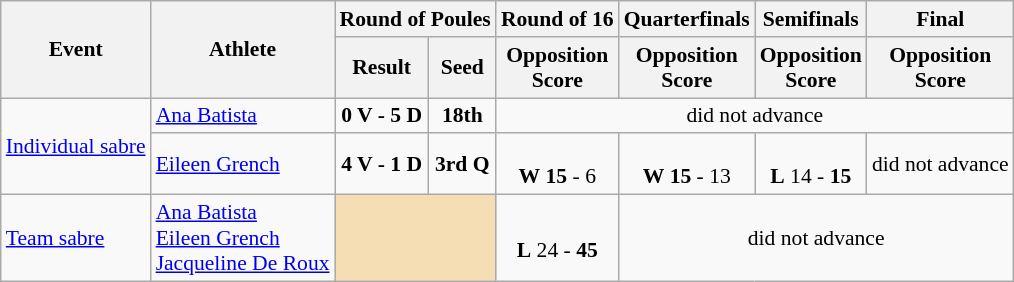<table class="wikitable" border="1" style="font-size:90%">
<tr>
<th rowspan=2>Event</th>
<th rowspan=2>Athlete</th>
<th colspan=2>Round of Poules</th>
<th>Round of 16</th>
<th>Quarterfinals</th>
<th>Semifinals</th>
<th>Final</th>
</tr>
<tr>
<th>Result</th>
<th>Seed</th>
<th>Opposition<br>Score</th>
<th>Opposition<br>Score</th>
<th>Opposition<br>Score</th>
<th>Opposition<br>Score</th>
</tr>
<tr>
<td rowspan=2><a href='#'>Individual sabre</a></td>
<td><a href='#'>Ana Batista</a></td>
<td align=center><strong>0 V - 5 D</strong></td>
<td align=center><strong>18th</strong></td>
<td align=center colspan="7">did not advance</td>
</tr>
<tr>
<td><a href='#'>Eileen Grench</a></td>
<td align=center><strong>4 V - 1 D</strong></td>
<td align=center><strong>3rd Q</strong></td>
<td align=center><br><strong>W</strong> <strong>15</strong> - 6</td>
<td align=center><br><strong>W</strong> <strong>15</strong> - 13</td>
<td align=center><br><strong>L</strong> 14 - <strong>15</strong><br></td>
<td align=center colspan="7">did not advance</td>
</tr>
<tr>
<td><a href='#'>Team sabre</a></td>
<td><a href='#'>Ana Batista</a><br><a href='#'>Eileen Grench</a><br><a href='#'>Jacqueline De Roux</a></td>
<td align=center bgcolor=wheat colspan=2></td>
<td align=center><br><strong>L</strong> 24 - <strong>45</strong></td>
<td align=center colspan="7">did not advance</td>
</tr>
</table>
